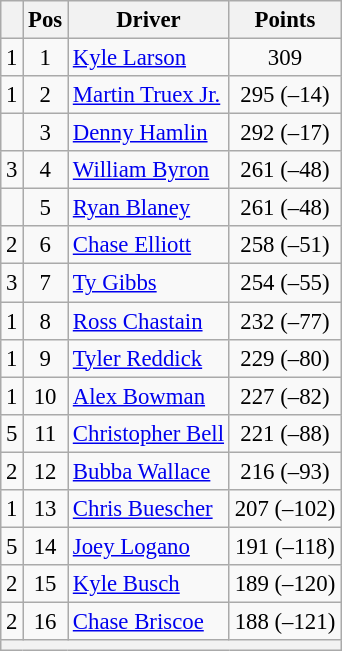<table class="wikitable" style="font-size: 95%;">
<tr>
<th></th>
<th>Pos</th>
<th>Driver</th>
<th>Points</th>
</tr>
<tr>
<td align="left"> 1</td>
<td style="text-align:center;">1</td>
<td><a href='#'>Kyle Larson</a></td>
<td style="text-align:center;">309</td>
</tr>
<tr>
<td align="left"> 1</td>
<td style="text-align:center;">2</td>
<td><a href='#'>Martin Truex Jr.</a></td>
<td style="text-align:center;">295 (–14)</td>
</tr>
<tr>
<td align="left"></td>
<td style="text-align:center;">3</td>
<td><a href='#'>Denny Hamlin</a></td>
<td style="text-align:center;">292 (–17)</td>
</tr>
<tr>
<td align="left"> 3</td>
<td style="text-align:center;">4</td>
<td><a href='#'>William Byron</a></td>
<td style="text-align:center;">261 (–48)</td>
</tr>
<tr>
<td align="left"></td>
<td style="text-align:center;">5</td>
<td><a href='#'>Ryan Blaney</a></td>
<td style="text-align:center;">261 (–48)</td>
</tr>
<tr>
<td align="left"> 2</td>
<td style="text-align:center;">6</td>
<td><a href='#'>Chase Elliott</a></td>
<td style="text-align:center;">258 (–51)</td>
</tr>
<tr>
<td align="left"> 3</td>
<td style="text-align:center;">7</td>
<td><a href='#'>Ty Gibbs</a></td>
<td style="text-align:center;">254 (–55)</td>
</tr>
<tr>
<td align="left"> 1</td>
<td style="text-align:center;">8</td>
<td><a href='#'>Ross Chastain</a></td>
<td style="text-align:center;">232 (–77)</td>
</tr>
<tr>
<td align="left"> 1</td>
<td style="text-align:center;">9</td>
<td><a href='#'>Tyler Reddick</a></td>
<td style="text-align:center;">229 (–80)</td>
</tr>
<tr>
<td align="left"> 1</td>
<td style="text-align:center;">10</td>
<td><a href='#'>Alex Bowman</a></td>
<td style="text-align:center;">227 (–82)</td>
</tr>
<tr>
<td align="left"> 5</td>
<td style="text-align:center;">11</td>
<td><a href='#'>Christopher Bell</a></td>
<td style="text-align:center;">221 (–88)</td>
</tr>
<tr>
<td align="left"> 2</td>
<td style="text-align:center;">12</td>
<td><a href='#'>Bubba Wallace</a></td>
<td style="text-align:center;">216 (–93)</td>
</tr>
<tr>
<td align="left"> 1</td>
<td style="text-align:center;">13</td>
<td><a href='#'>Chris Buescher</a></td>
<td style="text-align:center;">207 (–102)</td>
</tr>
<tr>
<td align="left"> 5</td>
<td style="text-align:center;">14</td>
<td><a href='#'>Joey Logano</a></td>
<td style="text-align:center;">191 (–118)</td>
</tr>
<tr>
<td align="left"> 2</td>
<td style="text-align:center;">15</td>
<td><a href='#'>Kyle Busch</a></td>
<td style="text-align:center;">189 (–120)</td>
</tr>
<tr>
<td align="left"> 2</td>
<td style="text-align:center;">16</td>
<td><a href='#'>Chase Briscoe</a></td>
<td style="text-align:center;">188 (–121)</td>
</tr>
<tr class="sortbottom">
<th colspan="9"></th>
</tr>
</table>
